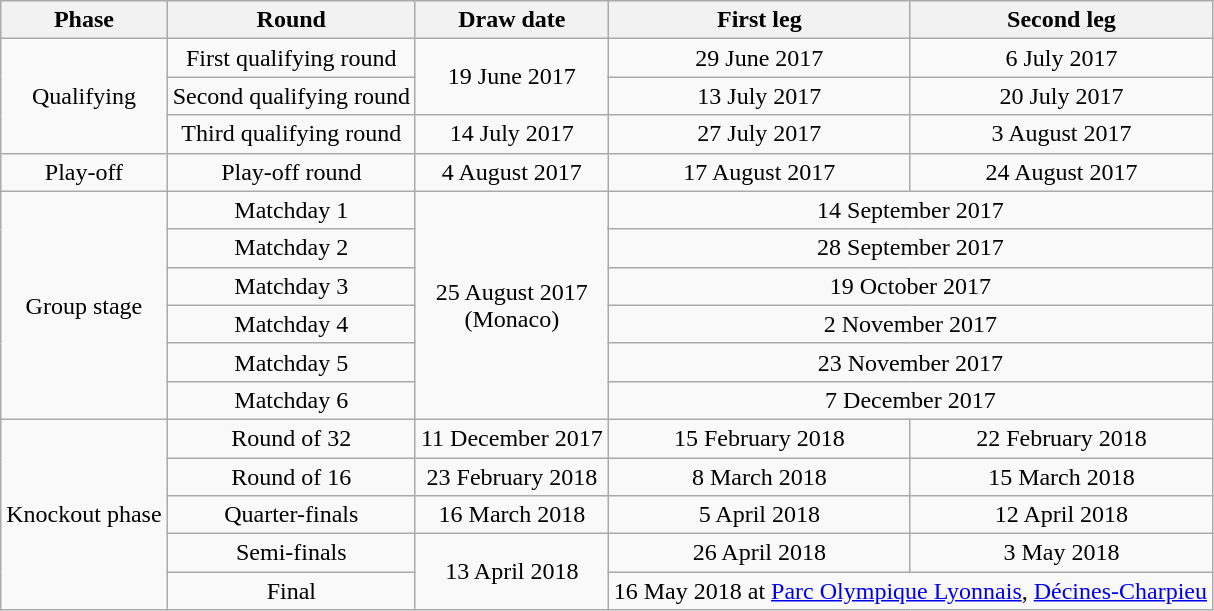<table class="wikitable" style="text-align:center">
<tr>
<th>Phase</th>
<th>Round</th>
<th>Draw date</th>
<th>First leg</th>
<th>Second leg</th>
</tr>
<tr>
<td rowspan=3>Qualifying</td>
<td>First qualifying round</td>
<td rowspan=2>19 June 2017</td>
<td>29 June 2017</td>
<td>6 July 2017</td>
</tr>
<tr>
<td>Second qualifying round</td>
<td>13 July 2017</td>
<td>20 July 2017</td>
</tr>
<tr>
<td>Third qualifying round</td>
<td>14 July 2017</td>
<td>27 July 2017</td>
<td>3 August 2017</td>
</tr>
<tr>
<td>Play-off</td>
<td>Play-off round</td>
<td>4 August 2017</td>
<td>17 August 2017</td>
<td>24 August 2017</td>
</tr>
<tr>
<td rowspan=6>Group stage</td>
<td>Matchday 1</td>
<td rowspan=6>25 August 2017<br>(Monaco)</td>
<td colspan=2>14 September 2017</td>
</tr>
<tr>
<td>Matchday 2</td>
<td colspan=2>28 September 2017</td>
</tr>
<tr>
<td>Matchday 3</td>
<td colspan=2>19 October 2017</td>
</tr>
<tr>
<td>Matchday 4</td>
<td colspan=2>2 November 2017</td>
</tr>
<tr>
<td>Matchday 5</td>
<td colspan=2>23 November 2017</td>
</tr>
<tr>
<td>Matchday 6</td>
<td colspan=2>7 December 2017</td>
</tr>
<tr>
<td rowspan=5>Knockout phase</td>
<td>Round of 32</td>
<td>11 December 2017</td>
<td>15 February 2018</td>
<td>22 February 2018</td>
</tr>
<tr>
<td>Round of 16</td>
<td>23 February 2018</td>
<td>8 March 2018</td>
<td>15 March 2018</td>
</tr>
<tr>
<td>Quarter-finals</td>
<td>16 March 2018</td>
<td>5 April 2018</td>
<td>12 April 2018</td>
</tr>
<tr>
<td>Semi-finals</td>
<td rowspan=2>13 April 2018</td>
<td>26 April 2018</td>
<td>3 May 2018</td>
</tr>
<tr>
<td>Final</td>
<td colspan=2>16 May 2018 at <a href='#'>Parc Olympique Lyonnais</a>, <a href='#'>Décines-Charpieu</a></td>
</tr>
</table>
